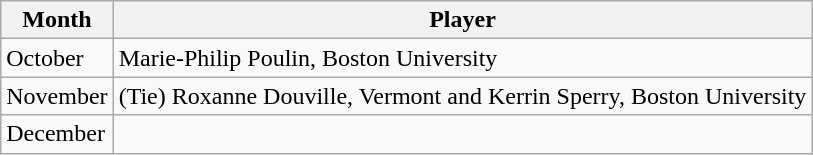<table class="wikitable">
<tr>
<th>Month</th>
<th>Player</th>
</tr>
<tr>
<td>October</td>
<td>Marie-Philip Poulin, Boston University</td>
</tr>
<tr>
<td>November</td>
<td>(Tie) Roxanne Douville, Vermont and Kerrin Sperry, Boston University</td>
</tr>
<tr>
<td>December</td>
<td></td>
</tr>
</table>
